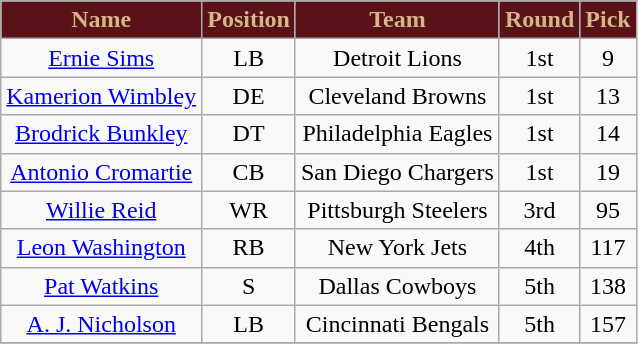<table class="wikitable" style="text-align: center;">
<tr>
<th style="background:#5a1118; color:#d3b787;">Name</th>
<th style="background:#5a1118; color:#d3b787;">Position</th>
<th style="background:#5a1118; color:#d3b787;">Team</th>
<th style="background:#5a1118; color:#d3b787;">Round</th>
<th style="background:#5a1118; color:#d3b787;">Pick</th>
</tr>
<tr>
<td><a href='#'>Ernie Sims</a></td>
<td>LB</td>
<td>Detroit Lions</td>
<td>1st</td>
<td>9</td>
</tr>
<tr>
<td><a href='#'>Kamerion Wimbley</a></td>
<td>DE</td>
<td>Cleveland Browns</td>
<td>1st</td>
<td>13</td>
</tr>
<tr>
<td><a href='#'>Brodrick Bunkley</a></td>
<td>DT</td>
<td>Philadelphia Eagles</td>
<td>1st</td>
<td>14</td>
</tr>
<tr>
<td><a href='#'>Antonio Cromartie</a></td>
<td>CB</td>
<td>San Diego Chargers</td>
<td>1st</td>
<td>19</td>
</tr>
<tr>
<td><a href='#'>Willie Reid</a></td>
<td>WR</td>
<td>Pittsburgh Steelers</td>
<td>3rd</td>
<td>95</td>
</tr>
<tr>
<td><a href='#'>Leon Washington</a></td>
<td>RB</td>
<td>New York Jets</td>
<td>4th</td>
<td>117</td>
</tr>
<tr>
<td><a href='#'>Pat Watkins</a></td>
<td>S</td>
<td>Dallas Cowboys</td>
<td>5th</td>
<td>138</td>
</tr>
<tr>
<td><a href='#'>A. J. Nicholson</a></td>
<td>LB</td>
<td>Cincinnati Bengals</td>
<td>5th</td>
<td>157</td>
</tr>
<tr>
</tr>
</table>
